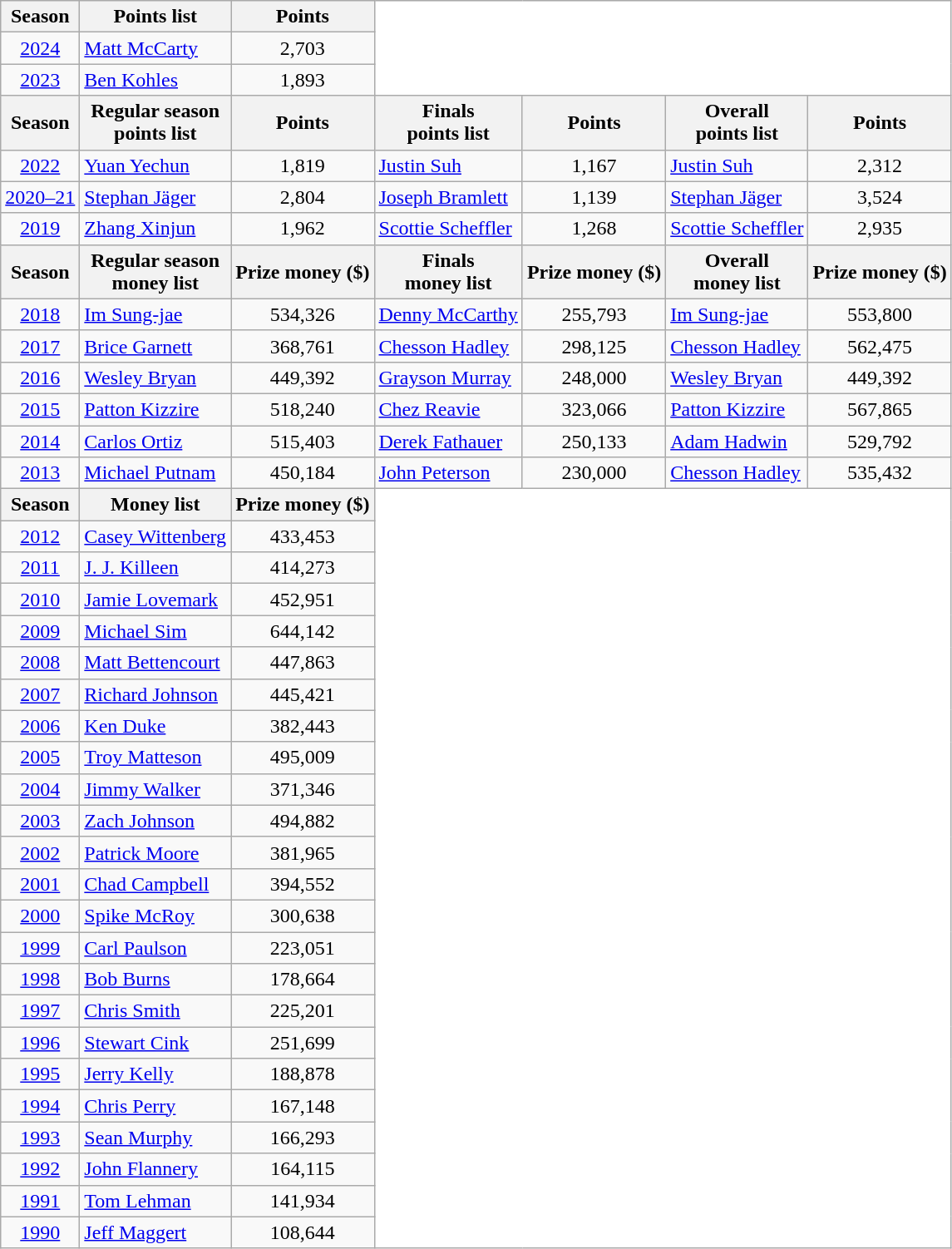<table class="wikitable">
<tr>
<th>Season</th>
<th>Points list</th>
<th>Points</th>
<th rowspan=3 colspan=4 style="background:white"></th>
</tr>
<tr>
<td align=center><a href='#'>2024</a></td>
<td> <a href='#'>Matt McCarty</a></td>
<td align=center>2,703</td>
</tr>
<tr>
<td align=center><a href='#'>2023</a></td>
<td> <a href='#'>Ben Kohles</a></td>
<td align=center>1,893</td>
</tr>
<tr>
<th>Season</th>
<th>Regular season<br>points list</th>
<th>Points</th>
<th>Finals<br>points list</th>
<th>Points</th>
<th>Overall<br>points list</th>
<th>Points</th>
</tr>
<tr>
<td align=center><a href='#'>2022</a></td>
<td> <a href='#'>Yuan Yechun</a></td>
<td align=center>1,819</td>
<td> <a href='#'>Justin Suh</a></td>
<td align=center>1,167</td>
<td> <a href='#'>Justin Suh</a></td>
<td align=center>2,312</td>
</tr>
<tr>
<td align=center><a href='#'>2020–21</a></td>
<td> <a href='#'>Stephan Jäger</a></td>
<td align=center>2,804</td>
<td> <a href='#'>Joseph Bramlett</a></td>
<td align=center>1,139</td>
<td> <a href='#'>Stephan Jäger</a></td>
<td align=center>3,524</td>
</tr>
<tr>
<td align=center><a href='#'>2019</a></td>
<td> <a href='#'>Zhang Xinjun</a></td>
<td align=center>1,962</td>
<td> <a href='#'>Scottie Scheffler</a></td>
<td align=center>1,268</td>
<td> <a href='#'>Scottie Scheffler</a></td>
<td align=center>2,935</td>
</tr>
<tr>
<th>Season</th>
<th>Regular season<br>money list</th>
<th>Prize money ($)</th>
<th>Finals<br>money list</th>
<th>Prize money ($)</th>
<th>Overall<br>money list</th>
<th>Prize money ($)</th>
</tr>
<tr>
<td align=center><a href='#'>2018</a></td>
<td> <a href='#'>Im Sung-jae</a></td>
<td align=center>534,326</td>
<td> <a href='#'>Denny McCarthy</a></td>
<td align=center>255,793</td>
<td> <a href='#'>Im Sung-jae</a></td>
<td align=center>553,800</td>
</tr>
<tr>
<td align=center><a href='#'>2017</a></td>
<td> <a href='#'>Brice Garnett</a></td>
<td align=center>368,761</td>
<td> <a href='#'>Chesson Hadley</a></td>
<td align=center>298,125</td>
<td> <a href='#'>Chesson Hadley</a></td>
<td align=center>562,475</td>
</tr>
<tr>
<td align=center><a href='#'>2016</a></td>
<td> <a href='#'>Wesley Bryan</a></td>
<td align=center>449,392</td>
<td> <a href='#'>Grayson Murray</a></td>
<td align=center>248,000</td>
<td> <a href='#'>Wesley Bryan</a></td>
<td align=center>449,392</td>
</tr>
<tr>
<td align=center><a href='#'>2015</a></td>
<td> <a href='#'>Patton Kizzire</a></td>
<td align=center>518,240</td>
<td> <a href='#'>Chez Reavie</a></td>
<td align=center>323,066</td>
<td> <a href='#'>Patton Kizzire</a></td>
<td align=center>567,865</td>
</tr>
<tr>
<td align=center><a href='#'>2014</a></td>
<td> <a href='#'>Carlos Ortiz</a></td>
<td align=center>515,403</td>
<td> <a href='#'>Derek Fathauer</a></td>
<td align=center>250,133</td>
<td> <a href='#'>Adam Hadwin</a></td>
<td align=center>529,792</td>
</tr>
<tr>
<td align=center><a href='#'>2013</a></td>
<td> <a href='#'>Michael Putnam</a></td>
<td align=center>450,184</td>
<td> <a href='#'>John Peterson</a></td>
<td align=center>230,000</td>
<td> <a href='#'>Chesson Hadley</a></td>
<td align=center>535,432</td>
</tr>
<tr>
<th>Season</th>
<th>Money list</th>
<th>Prize money ($)</th>
<th rowspan=24 colspan=4 style="background:white"></th>
</tr>
<tr>
<td align=center><a href='#'>2012</a></td>
<td> <a href='#'>Casey Wittenberg</a></td>
<td align=center>433,453</td>
</tr>
<tr>
<td align=center><a href='#'>2011</a></td>
<td> <a href='#'>J. J. Killeen</a></td>
<td align=center>414,273</td>
</tr>
<tr>
<td align=center><a href='#'>2010</a></td>
<td> <a href='#'>Jamie Lovemark</a></td>
<td align=center>452,951</td>
</tr>
<tr>
<td align=center><a href='#'>2009</a></td>
<td> <a href='#'>Michael Sim</a></td>
<td align=center>644,142</td>
</tr>
<tr>
<td align=center><a href='#'>2008</a></td>
<td> <a href='#'>Matt Bettencourt</a></td>
<td align=center>447,863</td>
</tr>
<tr>
<td align=center><a href='#'>2007</a></td>
<td> <a href='#'>Richard Johnson</a></td>
<td align=center>445,421</td>
</tr>
<tr>
<td align=center><a href='#'>2006</a></td>
<td> <a href='#'>Ken Duke</a></td>
<td align=center>382,443</td>
</tr>
<tr>
<td align=center><a href='#'>2005</a></td>
<td> <a href='#'>Troy Matteson</a></td>
<td align=center>495,009</td>
</tr>
<tr>
<td align=center><a href='#'>2004</a></td>
<td> <a href='#'>Jimmy Walker</a></td>
<td align=center>371,346</td>
</tr>
<tr>
<td align=center><a href='#'>2003</a></td>
<td> <a href='#'>Zach Johnson</a></td>
<td align=center>494,882</td>
</tr>
<tr>
<td align=center><a href='#'>2002</a></td>
<td> <a href='#'>Patrick Moore</a></td>
<td align=center>381,965</td>
</tr>
<tr>
<td align=center><a href='#'>2001</a></td>
<td> <a href='#'>Chad Campbell</a></td>
<td align=center>394,552</td>
</tr>
<tr>
<td align=center><a href='#'>2000</a></td>
<td> <a href='#'>Spike McRoy</a></td>
<td align=center>300,638</td>
</tr>
<tr>
<td align=center><a href='#'>1999</a></td>
<td> <a href='#'>Carl Paulson</a></td>
<td align=center>223,051</td>
</tr>
<tr>
<td align=center><a href='#'>1998</a></td>
<td> <a href='#'>Bob Burns</a></td>
<td align=center>178,664</td>
</tr>
<tr>
<td align=center><a href='#'>1997</a></td>
<td> <a href='#'>Chris Smith</a></td>
<td align=center>225,201</td>
</tr>
<tr>
<td align=center><a href='#'>1996</a></td>
<td> <a href='#'>Stewart Cink</a></td>
<td align=center>251,699</td>
</tr>
<tr>
<td align=center><a href='#'>1995</a></td>
<td> <a href='#'>Jerry Kelly</a></td>
<td align=center>188,878</td>
</tr>
<tr>
<td align=center><a href='#'>1994</a></td>
<td> <a href='#'>Chris Perry</a></td>
<td align=center>167,148</td>
</tr>
<tr>
<td align=center><a href='#'>1993</a></td>
<td> <a href='#'>Sean Murphy</a></td>
<td align=center>166,293</td>
</tr>
<tr>
<td align=center><a href='#'>1992</a></td>
<td> <a href='#'>John Flannery</a></td>
<td align=center>164,115</td>
</tr>
<tr>
<td align=center><a href='#'>1991</a></td>
<td> <a href='#'>Tom Lehman</a></td>
<td align=center>141,934</td>
</tr>
<tr>
<td align=center><a href='#'>1990</a></td>
<td> <a href='#'>Jeff Maggert</a></td>
<td align=center>108,644</td>
</tr>
</table>
